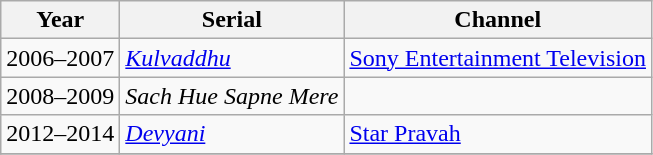<table class= "wikitable sortable">
<tr>
<th>Year</th>
<th>Serial</th>
<th>Channel</th>
</tr>
<tr>
<td>2006–2007</td>
<td><em><a href='#'>Kulvaddhu</a></em></td>
<td><a href='#'>Sony Entertainment Television</a></td>
</tr>
<tr>
<td>2008–2009</td>
<td><em>Sach Hue Sapne Mere</em></td>
<td></td>
</tr>
<tr>
<td>2012–2014</td>
<td><em><a href='#'> Devyani</a></em></td>
<td><a href='#'>Star Pravah</a></td>
</tr>
<tr>
</tr>
</table>
